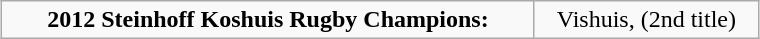<table class="wikitable" style="text-align: center; margin: 0 auto; width: 40%">
<tr>
<td><strong>2012 Steinhoff Koshuis Rugby Champions:<br></strong></td>
<td>Vishuis,  (2nd title)</td>
</tr>
</table>
